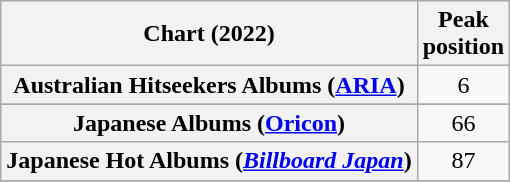<table class="wikitable sortable plainrowheaders" style="text-align:center">
<tr>
<th scope="col">Chart (2022)</th>
<th scope="col">Peak<br>position</th>
</tr>
<tr>
<th scope="row">Australian Hitseekers Albums (<a href='#'>ARIA</a>)</th>
<td>6</td>
</tr>
<tr>
</tr>
<tr>
</tr>
<tr>
</tr>
<tr>
</tr>
<tr>
</tr>
<tr>
<th scope="row">Japanese Albums (<a href='#'>Oricon</a>)</th>
<td>66</td>
</tr>
<tr>
<th scope="row">Japanese Hot Albums (<em><a href='#'>Billboard Japan</a></em>)</th>
<td>87</td>
</tr>
<tr>
</tr>
<tr>
</tr>
<tr>
</tr>
<tr>
</tr>
<tr>
</tr>
<tr>
</tr>
</table>
